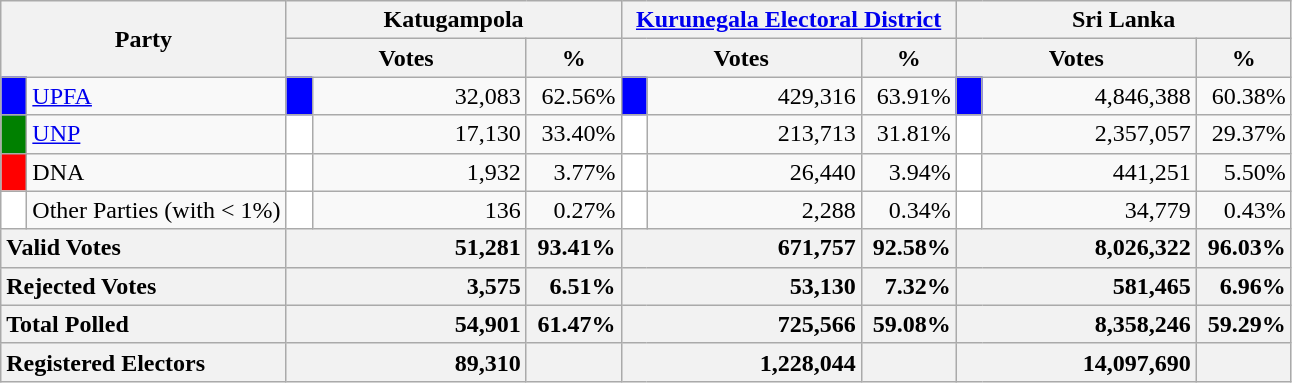<table class="wikitable">
<tr>
<th colspan="2" width="144px"rowspan="2">Party</th>
<th colspan="3" width="216px">Katugampola</th>
<th colspan="3" width="216px"><a href='#'>Kurunegala Electoral District</a></th>
<th colspan="3" width="216px">Sri Lanka</th>
</tr>
<tr>
<th colspan="2" width="144px">Votes</th>
<th>%</th>
<th colspan="2" width="144px">Votes</th>
<th>%</th>
<th colspan="2" width="144px">Votes</th>
<th>%</th>
</tr>
<tr>
<td style="background-color:blue;" width="10px"></td>
<td style="text-align:left;"><a href='#'>UPFA</a></td>
<td style="background-color:blue;" width="10px"></td>
<td style="text-align:right;">32,083</td>
<td style="text-align:right;">62.56%</td>
<td style="background-color:blue;" width="10px"></td>
<td style="text-align:right;">429,316</td>
<td style="text-align:right;">63.91%</td>
<td style="background-color:blue;" width="10px"></td>
<td style="text-align:right;">4,846,388</td>
<td style="text-align:right;">60.38%</td>
</tr>
<tr>
<td style="background-color:green;" width="10px"></td>
<td style="text-align:left;"><a href='#'>UNP</a></td>
<td style="background-color:white;" width="10px"></td>
<td style="text-align:right;">17,130</td>
<td style="text-align:right;">33.40%</td>
<td style="background-color:white;" width="10px"></td>
<td style="text-align:right;">213,713</td>
<td style="text-align:right;">31.81%</td>
<td style="background-color:white;" width="10px"></td>
<td style="text-align:right;">2,357,057</td>
<td style="text-align:right;">29.37%</td>
</tr>
<tr>
<td style="background-color:red;" width="10px"></td>
<td style="text-align:left;">DNA</td>
<td style="background-color:white;" width="10px"></td>
<td style="text-align:right;">1,932</td>
<td style="text-align:right;">3.77%</td>
<td style="background-color:white;" width="10px"></td>
<td style="text-align:right;">26,440</td>
<td style="text-align:right;">3.94%</td>
<td style="background-color:white;" width="10px"></td>
<td style="text-align:right;">441,251</td>
<td style="text-align:right;">5.50%</td>
</tr>
<tr>
<td style="background-color:white;" width="10px"></td>
<td style="text-align:left;">Other Parties (with < 1%)</td>
<td style="background-color:white;" width="10px"></td>
<td style="text-align:right;">136</td>
<td style="text-align:right;">0.27%</td>
<td style="background-color:white;" width="10px"></td>
<td style="text-align:right;">2,288</td>
<td style="text-align:right;">0.34%</td>
<td style="background-color:white;" width="10px"></td>
<td style="text-align:right;">34,779</td>
<td style="text-align:right;">0.43%</td>
</tr>
<tr>
<th colspan="2" width="144px"style="text-align:left;">Valid Votes</th>
<th style="text-align:right;"colspan="2" width="144px">51,281</th>
<th style="text-align:right;">93.41%</th>
<th style="text-align:right;"colspan="2" width="144px">671,757</th>
<th style="text-align:right;">92.58%</th>
<th style="text-align:right;"colspan="2" width="144px">8,026,322</th>
<th style="text-align:right;">96.03%</th>
</tr>
<tr>
<th colspan="2" width="144px"style="text-align:left;">Rejected Votes</th>
<th style="text-align:right;"colspan="2" width="144px">3,575</th>
<th style="text-align:right;">6.51%</th>
<th style="text-align:right;"colspan="2" width="144px">53,130</th>
<th style="text-align:right;">7.32%</th>
<th style="text-align:right;"colspan="2" width="144px">581,465</th>
<th style="text-align:right;">6.96%</th>
</tr>
<tr>
<th colspan="2" width="144px"style="text-align:left;">Total Polled</th>
<th style="text-align:right;"colspan="2" width="144px">54,901</th>
<th style="text-align:right;">61.47%</th>
<th style="text-align:right;"colspan="2" width="144px">725,566</th>
<th style="text-align:right;">59.08%</th>
<th style="text-align:right;"colspan="2" width="144px">8,358,246</th>
<th style="text-align:right;">59.29%</th>
</tr>
<tr>
<th colspan="2" width="144px"style="text-align:left;">Registered Electors</th>
<th style="text-align:right;"colspan="2" width="144px">89,310</th>
<th></th>
<th style="text-align:right;"colspan="2" width="144px">1,228,044</th>
<th></th>
<th style="text-align:right;"colspan="2" width="144px">14,097,690</th>
<th></th>
</tr>
</table>
